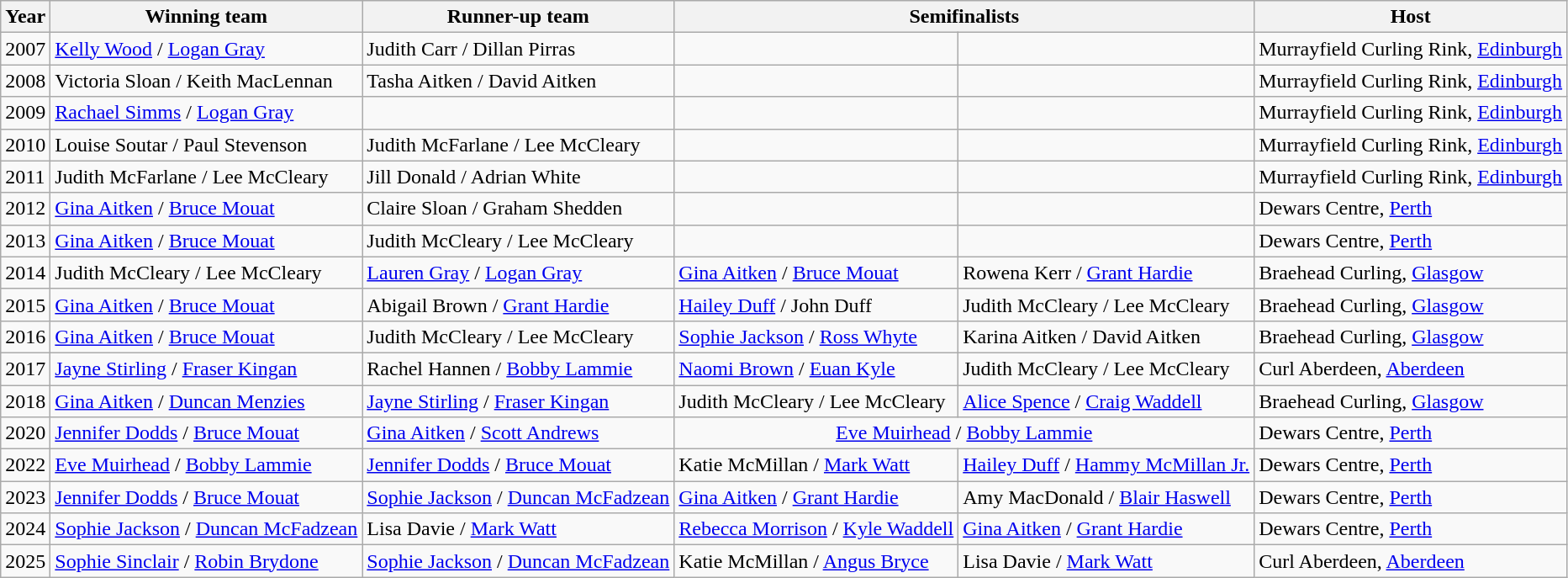<table class="wikitable">
<tr>
<th scope="col">Year</th>
<th scope="col"> Winning team</th>
<th scope="col"> Runner-up team</th>
<th scope="col" colspan=2> Semifinalists</th>
<th scope="col">Host</th>
</tr>
<tr>
<td>2007</td>
<td><a href='#'>Kelly Wood</a> / <a href='#'>Logan Gray</a></td>
<td>Judith Carr / Dillan Pirras</td>
<td></td>
<td></td>
<td>Murrayfield Curling Rink, <a href='#'>Edinburgh</a></td>
</tr>
<tr>
<td>2008</td>
<td>Victoria Sloan / Keith MacLennan</td>
<td>Tasha Aitken / David Aitken</td>
<td></td>
<td></td>
<td>Murrayfield Curling Rink, <a href='#'>Edinburgh</a></td>
</tr>
<tr>
<td>2009</td>
<td><a href='#'>Rachael Simms</a> / <a href='#'>Logan Gray</a></td>
<td></td>
<td></td>
<td></td>
<td>Murrayfield Curling Rink, <a href='#'>Edinburgh</a></td>
</tr>
<tr>
<td>2010</td>
<td>Louise Soutar / Paul Stevenson</td>
<td>Judith McFarlane / Lee McCleary</td>
<td></td>
<td></td>
<td>Murrayfield Curling Rink, <a href='#'>Edinburgh</a></td>
</tr>
<tr>
<td>2011</td>
<td>Judith McFarlane / Lee McCleary</td>
<td>Jill Donald / Adrian White</td>
<td></td>
<td></td>
<td>Murrayfield Curling Rink, <a href='#'>Edinburgh</a></td>
</tr>
<tr>
<td>2012</td>
<td><a href='#'>Gina Aitken</a> / <a href='#'>Bruce Mouat</a></td>
<td>Claire Sloan / Graham Shedden</td>
<td></td>
<td></td>
<td>Dewars Centre, <a href='#'>Perth</a></td>
</tr>
<tr>
<td>2013</td>
<td><a href='#'>Gina Aitken</a> / <a href='#'>Bruce Mouat</a></td>
<td>Judith McCleary / Lee McCleary</td>
<td></td>
<td></td>
<td>Dewars Centre, <a href='#'>Perth</a></td>
</tr>
<tr>
<td>2014</td>
<td>Judith McCleary / Lee McCleary</td>
<td><a href='#'>Lauren Gray</a> / <a href='#'>Logan Gray</a></td>
<td><a href='#'>Gina Aitken</a> / <a href='#'>Bruce Mouat</a></td>
<td>Rowena Kerr / <a href='#'>Grant Hardie</a></td>
<td>Braehead Curling, <a href='#'>Glasgow</a></td>
</tr>
<tr>
<td>2015</td>
<td><a href='#'>Gina Aitken</a> / <a href='#'>Bruce Mouat</a></td>
<td>Abigail Brown / <a href='#'>Grant Hardie</a></td>
<td><a href='#'>Hailey Duff</a> / John Duff</td>
<td>Judith McCleary / Lee McCleary</td>
<td>Braehead Curling, <a href='#'>Glasgow</a></td>
</tr>
<tr>
<td>2016</td>
<td><a href='#'>Gina Aitken</a> / <a href='#'>Bruce Mouat</a></td>
<td>Judith McCleary / Lee McCleary</td>
<td><a href='#'>Sophie Jackson</a> / <a href='#'>Ross Whyte</a></td>
<td>Karina Aitken / David Aitken</td>
<td>Braehead Curling, <a href='#'>Glasgow</a></td>
</tr>
<tr>
<td>2017</td>
<td><a href='#'>Jayne Stirling</a> / <a href='#'>Fraser Kingan</a></td>
<td>Rachel Hannen / <a href='#'>Bobby Lammie</a></td>
<td><a href='#'>Naomi Brown</a> / <a href='#'>Euan Kyle</a></td>
<td>Judith McCleary / Lee McCleary</td>
<td>Curl Aberdeen, <a href='#'>Aberdeen</a></td>
</tr>
<tr>
<td>2018</td>
<td><a href='#'>Gina Aitken</a> / <a href='#'>Duncan Menzies</a></td>
<td><a href='#'>Jayne Stirling</a> / <a href='#'>Fraser Kingan</a></td>
<td>Judith McCleary / Lee McCleary</td>
<td><a href='#'>Alice Spence</a> / <a href='#'>Craig Waddell</a></td>
<td>Braehead Curling, <a href='#'>Glasgow</a></td>
</tr>
<tr>
<td>2020</td>
<td><a href='#'>Jennifer Dodds</a> / <a href='#'>Bruce Mouat</a></td>
<td><a href='#'>Gina Aitken</a> / <a href='#'>Scott Andrews</a></td>
<td colspan=2 align=center><a href='#'>Eve Muirhead</a> / <a href='#'>Bobby Lammie</a></td>
<td>Dewars Centre, <a href='#'>Perth</a></td>
</tr>
<tr>
<td>2022</td>
<td><a href='#'>Eve Muirhead</a> / <a href='#'>Bobby Lammie</a></td>
<td><a href='#'>Jennifer Dodds</a> / <a href='#'>Bruce Mouat</a></td>
<td>Katie McMillan / <a href='#'>Mark Watt</a></td>
<td><a href='#'>Hailey Duff</a> / <a href='#'>Hammy McMillan Jr.</a></td>
<td>Dewars Centre, <a href='#'>Perth</a></td>
</tr>
<tr>
<td>2023</td>
<td><a href='#'>Jennifer Dodds</a> / <a href='#'>Bruce Mouat</a></td>
<td><a href='#'>Sophie Jackson</a> / <a href='#'>Duncan McFadzean</a></td>
<td><a href='#'>Gina Aitken</a> / <a href='#'>Grant Hardie</a></td>
<td>Amy MacDonald / <a href='#'>Blair Haswell</a></td>
<td>Dewars Centre, <a href='#'>Perth</a></td>
</tr>
<tr>
<td>2024</td>
<td><a href='#'>Sophie Jackson</a> / <a href='#'>Duncan McFadzean</a></td>
<td>Lisa Davie / <a href='#'>Mark Watt</a></td>
<td><a href='#'>Rebecca Morrison</a> / <a href='#'>Kyle Waddell</a></td>
<td><a href='#'>Gina Aitken</a> / <a href='#'>Grant Hardie</a></td>
<td>Dewars Centre, <a href='#'>Perth</a></td>
</tr>
<tr>
<td>2025</td>
<td><a href='#'>Sophie Sinclair</a> / <a href='#'>Robin Brydone</a></td>
<td><a href='#'>Sophie Jackson</a> / <a href='#'>Duncan McFadzean</a></td>
<td>Katie McMillan / <a href='#'>Angus Bryce</a></td>
<td>Lisa Davie / <a href='#'>Mark Watt</a></td>
<td>Curl Aberdeen, <a href='#'>Aberdeen</a></td>
</tr>
</table>
